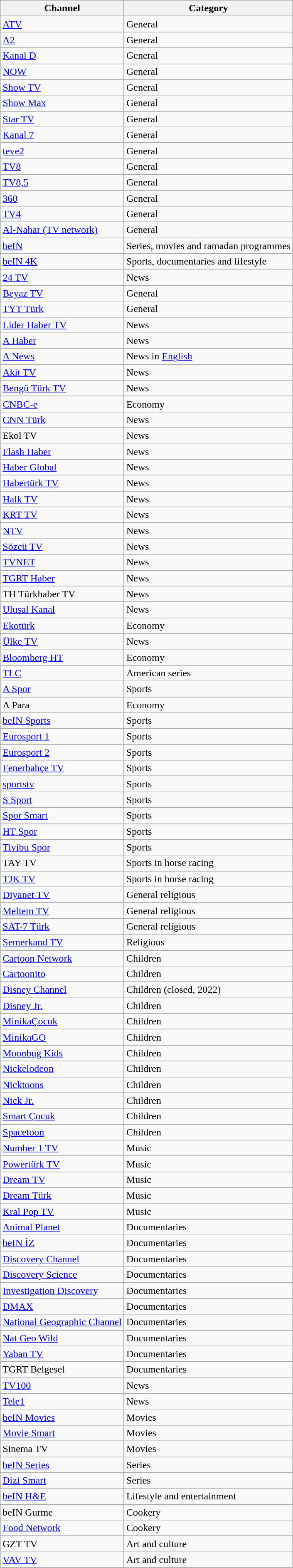<table class="wikitable sortable">
<tr>
<th>Channel</th>
<th>Category</th>
</tr>
<tr>
<td><a href='#'>ATV</a></td>
<td>General</td>
</tr>
<tr>
<td><a href='#'>A2</a></td>
<td>General</td>
</tr>
<tr>
<td><a href='#'>Kanal D</a></td>
<td>General</td>
</tr>
<tr>
<td><a href='#'>NOW</a></td>
<td>General</td>
</tr>
<tr>
<td><a href='#'>Show TV</a></td>
<td>General</td>
</tr>
<tr>
<td><a href='#'>Show Max</a></td>
<td>General</td>
</tr>
<tr>
<td><a href='#'>Star TV</a></td>
<td>General</td>
</tr>
<tr>
<td><a href='#'>Kanal 7</a></td>
<td>General</td>
</tr>
<tr>
<td><a href='#'>teve2</a></td>
<td>General</td>
</tr>
<tr>
<td><a href='#'>TV8</a></td>
<td>General</td>
</tr>
<tr>
<td><a href='#'>TV8,5</a></td>
<td>General</td>
</tr>
<tr>
<td><a href='#'>360</a></td>
<td>General</td>
</tr>
<tr>
<td><a href='#'>TV4</a></td>
<td>General</td>
</tr>
<tr>
<td><a href='#'>Al-Nahar (TV network)</a></td>
<td>General</td>
</tr>
<tr>
<td><a href='#'>beIN</a></td>
<td>Series, movies and ramadan programmes</td>
</tr>
<tr>
<td><a href='#'>beIN 4K</a></td>
<td>Sports, documentaries and lifestyle</td>
</tr>
<tr>
<td><a href='#'>24 TV</a></td>
<td>News</td>
</tr>
<tr>
<td><a href='#'>Beyaz TV</a></td>
<td>General</td>
</tr>
<tr>
<td><a href='#'>TYT Türk</a></td>
<td>General</td>
</tr>
<tr>
<td><a href='#'>Lider Haber TV</a></td>
<td>News</td>
</tr>
<tr>
<td><a href='#'>A Haber</a></td>
<td>News</td>
</tr>
<tr>
<td><a href='#'>A News</a></td>
<td>News in <a href='#'>English</a></td>
</tr>
<tr>
<td><a href='#'>Akit TV</a></td>
<td>News</td>
</tr>
<tr>
<td><a href='#'>Bengü Türk TV</a></td>
<td>News</td>
</tr>
<tr>
<td><a href='#'>CNBC-e</a></td>
<td>Economy</td>
</tr>
<tr>
<td><a href='#'>CNN Türk</a></td>
<td>News</td>
</tr>
<tr>
<td>Ekol TV</td>
<td>News</td>
</tr>
<tr>
<td><a href='#'>Flash Haber</a></td>
<td>News</td>
</tr>
<tr>
<td><a href='#'>Haber Global</a></td>
<td>News</td>
</tr>
<tr>
<td><a href='#'>Habertürk TV</a></td>
<td>News</td>
</tr>
<tr>
<td><a href='#'>Halk TV</a></td>
<td>News</td>
</tr>
<tr>
<td><a href='#'>KRT TV</a></td>
<td>News</td>
</tr>
<tr>
<td><a href='#'>NTV</a></td>
<td>News</td>
</tr>
<tr>
<td><a href='#'>Sözcü TV</a></td>
<td>News</td>
</tr>
<tr>
<td><a href='#'>TVNET</a></td>
<td>News</td>
</tr>
<tr>
<td><a href='#'>TGRT Haber</a></td>
<td>News</td>
</tr>
<tr>
<td>TH Türkhaber TV</td>
<td>News</td>
</tr>
<tr>
<td><a href='#'>Ulusal Kanal</a></td>
<td>News</td>
</tr>
<tr>
<td><a href='#'>Ekotürk</a></td>
<td>Economy</td>
</tr>
<tr>
<td><a href='#'>Ülke TV</a></td>
<td>News</td>
</tr>
<tr>
<td><a href='#'>Bloomberg HT</a></td>
<td>Economy</td>
</tr>
<tr>
<td><a href='#'>TLC</a></td>
<td>American series</td>
</tr>
<tr>
<td><a href='#'>A Spor</a></td>
<td>Sports</td>
</tr>
<tr>
<td>A Para</td>
<td>Economy</td>
</tr>
<tr>
<td><a href='#'>beIN Sports</a></td>
<td>Sports</td>
</tr>
<tr>
<td><a href='#'>Eurosport 1</a></td>
<td>Sports</td>
</tr>
<tr>
<td><a href='#'>Eurosport 2</a></td>
<td>Sports</td>
</tr>
<tr>
<td><a href='#'>Fenerbahçe TV</a></td>
<td>Sports</td>
</tr>
<tr>
<td><a href='#'>sportstv</a></td>
<td>Sports</td>
</tr>
<tr>
<td><a href='#'>S Sport</a></td>
<td>Sports</td>
</tr>
<tr>
<td><a href='#'>Spor Smart</a></td>
<td>Sports</td>
</tr>
<tr>
<td><a href='#'>HT Spor</a></td>
<td>Sports</td>
</tr>
<tr>
<td><a href='#'>Tivibu Spor</a></td>
<td>Sports</td>
</tr>
<tr>
<td>TAY TV</td>
<td>Sports in horse racing</td>
</tr>
<tr>
<td><a href='#'>TJK TV</a></td>
<td>Sports in horse racing</td>
</tr>
<tr>
<td><a href='#'>Diyanet TV</a></td>
<td>General religious</td>
</tr>
<tr>
<td><a href='#'>Meltem TV</a></td>
<td>General religious</td>
</tr>
<tr>
<td><a href='#'>SAT-7 Türk</a></td>
<td>General religious</td>
</tr>
<tr>
<td><a href='#'>Semerkand TV</a></td>
<td>Religious</td>
</tr>
<tr>
<td><a href='#'>Cartoon Network</a></td>
<td>Children</td>
</tr>
<tr>
<td><a href='#'>Cartoonito</a></td>
<td>Children</td>
</tr>
<tr>
<td><a href='#'>Disney Channel</a></td>
<td>Children (closed, 2022)</td>
</tr>
<tr>
<td><a href='#'>Disney Jr.</a></td>
<td>Children</td>
</tr>
<tr>
<td><a href='#'>MinikaÇocuk</a></td>
<td>Children</td>
</tr>
<tr>
<td><a href='#'>MinikaGO</a></td>
<td>Children</td>
</tr>
<tr>
<td><a href='#'>Moonbug Kids</a></td>
<td>Children</td>
</tr>
<tr>
<td><a href='#'>Nickelodeon</a></td>
<td>Children</td>
</tr>
<tr>
<td><a href='#'>Nicktoons</a></td>
<td>Children</td>
</tr>
<tr>
<td><a href='#'>Nick Jr.</a></td>
<td>Children</td>
</tr>
<tr>
<td><a href='#'>Smart Çocuk</a></td>
<td>Children</td>
</tr>
<tr>
<td><a href='#'>Spacetoon</a></td>
<td>Children</td>
</tr>
<tr>
<td><a href='#'>Number 1 TV</a></td>
<td>Music</td>
</tr>
<tr>
<td><a href='#'>Powertürk TV</a></td>
<td>Music</td>
</tr>
<tr>
<td><a href='#'>Dream TV</a></td>
<td>Music</td>
</tr>
<tr>
<td><a href='#'>Dream Türk</a></td>
<td>Music</td>
</tr>
<tr>
<td><a href='#'>Kral Pop TV</a></td>
<td>Music</td>
</tr>
<tr>
<td><a href='#'>Animal Planet</a></td>
<td>Documentaries</td>
</tr>
<tr>
<td><a href='#'>beIN İZ</a></td>
<td>Documentaries</td>
</tr>
<tr>
<td><a href='#'>Discovery Channel</a></td>
<td>Documentaries</td>
</tr>
<tr>
<td><a href='#'>Discovery Science</a></td>
<td>Documentaries</td>
</tr>
<tr>
<td><a href='#'>Investigation Discovery</a></td>
<td>Documentaries</td>
</tr>
<tr>
<td><a href='#'>DMAX</a></td>
<td>Documentaries</td>
</tr>
<tr>
<td><a href='#'>National Geographic Channel</a></td>
<td>Documentaries</td>
</tr>
<tr>
<td><a href='#'>Nat Geo Wild</a></td>
<td>Documentaries</td>
</tr>
<tr>
<td><a href='#'>Yaban TV</a></td>
<td>Documentaries</td>
</tr>
<tr>
<td>TGRT Belgesel</td>
<td>Documentaries</td>
</tr>
<tr>
<td><a href='#'>TV100</a></td>
<td>News</td>
</tr>
<tr>
<td><a href='#'>Tele1</a></td>
<td>News</td>
</tr>
<tr>
<td><a href='#'>beIN Movies</a></td>
<td>Movies</td>
</tr>
<tr>
<td><a href='#'>Movie Smart</a></td>
<td>Movies</td>
</tr>
<tr>
<td>Sinema TV</td>
<td>Movies</td>
</tr>
<tr>
<td><a href='#'>beIN Series</a></td>
<td>Series</td>
</tr>
<tr>
<td><a href='#'>Dizi Smart</a></td>
<td>Series</td>
</tr>
<tr>
<td><a href='#'>beIN H&E</a></td>
<td>Lifestyle and entertainment</td>
</tr>
<tr>
<td>beIN Gurme</td>
<td>Cookery</td>
</tr>
<tr>
<td><a href='#'>Food Network</a></td>
<td>Cookery</td>
</tr>
<tr>
<td>GZT TV</td>
<td>Art and culture</td>
</tr>
<tr>
<td><a href='#'>VAV TV</a></td>
<td>Art and culture</td>
</tr>
</table>
